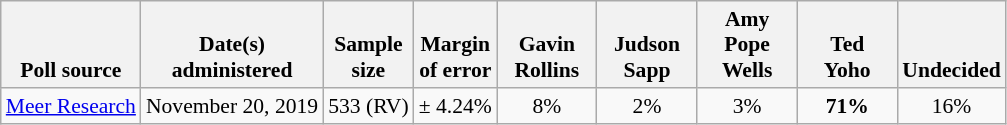<table class="wikitable" style="font-size:90%;text-align:center;">
<tr valign=bottom>
<th>Poll source</th>
<th>Date(s)<br>administered</th>
<th>Sample<br>size</th>
<th>Margin<br>of error</th>
<th style="width:60px;">Gavin<br>Rollins</th>
<th style="width:60px;">Judson<br>Sapp</th>
<th style="width:60px;">Amy<br>Pope Wells</th>
<th style="width:60px;">Ted<br>Yoho</th>
<th>Undecided</th>
</tr>
<tr>
<td style="text-align:left;"><a href='#'>Meer Research</a></td>
<td>November 20, 2019</td>
<td>533 (RV)</td>
<td>± 4.24%</td>
<td>8%</td>
<td>2%</td>
<td>3%</td>
<td><strong>71%</strong></td>
<td>16%</td>
</tr>
</table>
